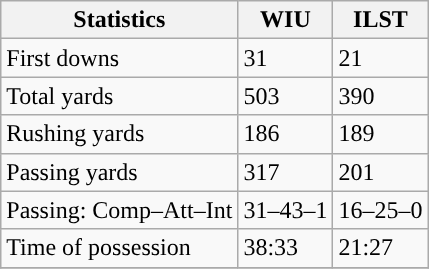<table class="wikitable" style="float: left;">
<tr>
<th>Statistics</th>
<th>WIU</th>
<th>ILST</th>
</tr>
<tr>
<td>First downs</td>
<td>31</td>
<td>21</td>
</tr>
<tr>
<td>Total yards</td>
<td>503</td>
<td>390</td>
</tr>
<tr>
<td>Rushing yards</td>
<td>186</td>
<td>189</td>
</tr>
<tr>
<td>Passing yards</td>
<td>317</td>
<td>201</td>
</tr>
<tr>
<td>Passing: Comp–Att–Int</td>
<td>31–43–1</td>
<td>16–25–0</td>
</tr>
<tr>
<td>Time of possession</td>
<td>38:33</td>
<td>21:27</td>
</tr>
<tr>
</tr>
</table>
